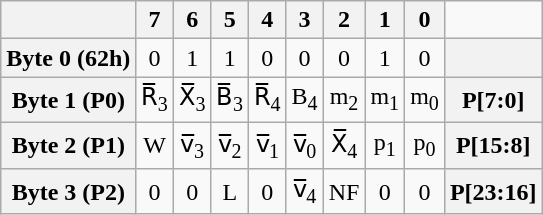<table class="wikitable" style="text-align:center;">
<tr>
<th></th>
<th>7</th>
<th>6</th>
<th>5</th>
<th>4</th>
<th>3</th>
<th>2</th>
<th>1</th>
<th>0</th>
</tr>
<tr>
<th>Byte 0 (62h)</th>
<td>0</td>
<td>1</td>
<td>1</td>
<td>0</td>
<td>0</td>
<td>0</td>
<td>1</td>
<td>0</td>
<th></th>
</tr>
<tr>
<th>Byte 1 (P0)</th>
<td>R̅<sub>3</sub></td>
<td>X̅<sub>3</sub></td>
<td>B̅<sub>3</sub></td>
<td>R̅<sub>4</sub></td>
<td>B<sub>4</sub></td>
<td>m<sub>2</sub></td>
<td>m<sub>1</sub></td>
<td>m<sub>0</sub></td>
<th>P[7:0]</th>
</tr>
<tr>
<th>Byte 2 (P1)</th>
<td>W</td>
<td>v̅<sub>3</sub></td>
<td>v̅<sub>2</sub></td>
<td>v̅<sub>1</sub></td>
<td>v̅<sub>0</sub></td>
<td>X̅<sub>4</sub></td>
<td>p<sub>1</sub></td>
<td>p<sub>0</sub></td>
<th>P[15:8]</th>
</tr>
<tr>
<th>Byte 3 (P2)</th>
<td>0</td>
<td>0</td>
<td>L</td>
<td>0</td>
<td>v̅<sub>4</sub></td>
<td>NF</td>
<td>0</td>
<td>0</td>
<th>P[23:16]</th>
</tr>
</table>
